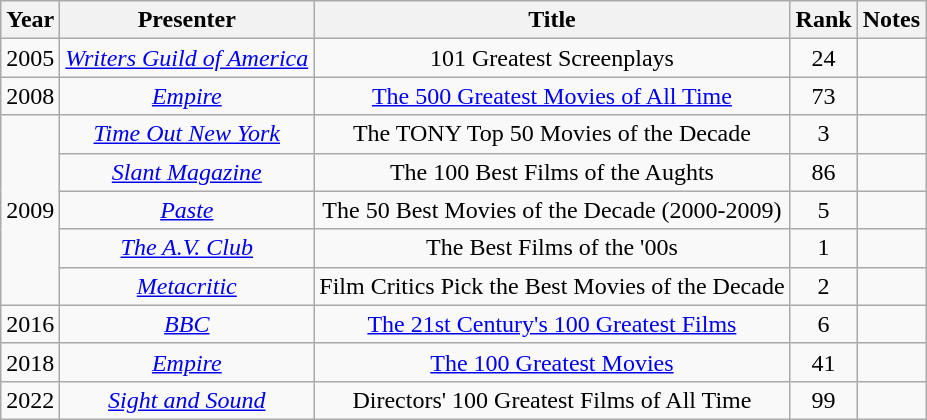<table class="wikitable sortable plainrowheaders">
<tr>
<th>Year</th>
<th>Presenter</th>
<th>Title</th>
<th>Rank</th>
<th>Notes</th>
</tr>
<tr>
<td>2005</td>
<td align=center><em><a href='#'>Writers Guild of America</a></em></td>
<td align=center>101 Greatest Screenplays</td>
<td align=center>24</td>
<td align=center></td>
</tr>
<tr>
<td>2008</td>
<td align=center><em><a href='#'>Empire</a></em></td>
<td align=center><a href='#'>The 500 Greatest Movies of All Time</a></td>
<td align=center>73</td>
<td align=center></td>
</tr>
<tr>
<td rowspan=5>2009</td>
<td align=center><em><a href='#'>Time Out New York</a></em></td>
<td align=center>The TONY Top 50 Movies of the Decade</td>
<td align=center>3</td>
<td align=center></td>
</tr>
<tr>
<td align=center><em><a href='#'>Slant Magazine</a></em></td>
<td align=center>The 100 Best Films of the Aughts</td>
<td align=center>86</td>
<td align=center></td>
</tr>
<tr>
<td align=center><em><a href='#'>Paste</a></em></td>
<td align=center>The 50 Best Movies of the Decade (2000-2009)</td>
<td align=center>5</td>
<td align=center></td>
</tr>
<tr>
<td align=center><em><a href='#'>The A.V. Club</a></em></td>
<td align=center>The Best Films of the '00s</td>
<td align=center>1</td>
<td align=center></td>
</tr>
<tr>
<td align=center><em><a href='#'>Metacritic</a></em></td>
<td align=center>Film Critics Pick the Best Movies of the Decade</td>
<td align=center>2</td>
<td align=center></td>
</tr>
<tr>
<td>2016</td>
<td align=center><em><a href='#'>BBC</a></em></td>
<td align=center><a href='#'>The 21st Century's 100 Greatest Films</a></td>
<td align=center>6</td>
<td align=center></td>
</tr>
<tr>
<td rowspan=1>2018</td>
<td align=center><em><a href='#'>Empire</a></em></td>
<td align=center><a href='#'>The 100 Greatest Movies</a></td>
<td align=center>41</td>
<td align=center></td>
</tr>
<tr>
<td>2022</td>
<td align=center><em><a href='#'>Sight and Sound</a></em></td>
<td align=center>Directors' 100 Greatest Films of All Time</td>
<td align=center>99</td>
<td align=center></td>
</tr>
</table>
